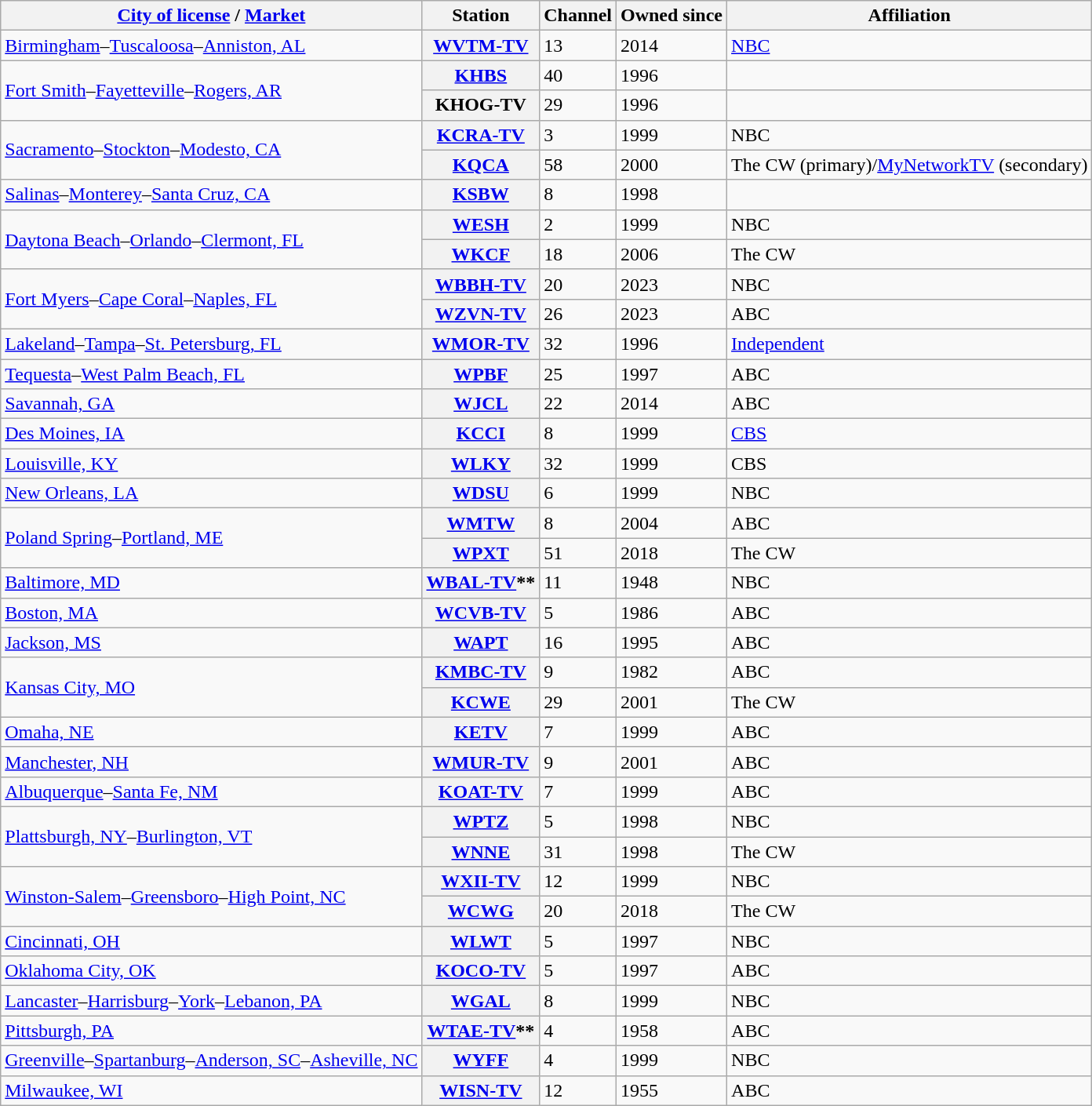<table class="wikitable sortable">
<tr>
<th scope="col"><a href='#'>City of license</a> / <a href='#'>Market</a></th>
<th scope="col">Station</th>
<th scope="col">Channel</th>
<th scope="col">Owned since</th>
<th scope="col">Affiliation</th>
</tr>
<tr>
<td><a href='#'>Birmingham</a>–<a href='#'>Tuscaloosa</a>–<a href='#'>Anniston, AL</a></td>
<th><a href='#'>WVTM-TV</a></th>
<td>13</td>
<td>2014</td>
<td><a href='#'>NBC</a></td>
</tr>
<tr>
<td rowspan="2"><a href='#'>Fort Smith</a>–<a href='#'>Fayetteville</a>–<a href='#'>Rogers, AR</a></td>
<th><a href='#'>KHBS</a></th>
<td>40</td>
<td>1996</td>
<td></td>
</tr>
<tr>
<th>KHOG-TV</th>
<td>29</td>
<td>1996</td>
<td></td>
</tr>
<tr>
<td rowspan="2"><a href='#'>Sacramento</a>–<a href='#'>Stockton</a>–<a href='#'>Modesto, CA</a></td>
<th><a href='#'>KCRA-TV</a></th>
<td>3</td>
<td>1999</td>
<td>NBC</td>
</tr>
<tr>
<th><a href='#'>KQCA</a></th>
<td>58</td>
<td>2000</td>
<td>The CW (primary)/<a href='#'>MyNetworkTV</a> (secondary)</td>
</tr>
<tr>
<td><a href='#'>Salinas</a>–<a href='#'>Monterey</a>–<a href='#'>Santa Cruz, CA</a></td>
<th><a href='#'>KSBW</a></th>
<td>8</td>
<td>1998</td>
<td></td>
</tr>
<tr>
<td rowspan="2"><a href='#'>Daytona Beach</a>–<a href='#'>Orlando</a>–<a href='#'>Clermont, FL</a></td>
<th><a href='#'>WESH</a></th>
<td>2</td>
<td>1999</td>
<td>NBC</td>
</tr>
<tr>
<th><a href='#'>WKCF</a></th>
<td>18</td>
<td>2006</td>
<td>The CW</td>
</tr>
<tr>
<td rowspan="2"><a href='#'>Fort Myers</a>–<a href='#'>Cape Coral</a>–<a href='#'>Naples, FL</a></td>
<th><a href='#'>WBBH-TV</a></th>
<td>20</td>
<td>2023</td>
<td>NBC</td>
</tr>
<tr>
<th><a href='#'>WZVN-TV</a></th>
<td>26</td>
<td>2023</td>
<td>ABC</td>
</tr>
<tr>
<td><a href='#'>Lakeland</a>–<a href='#'>Tampa</a>–<a href='#'>St. Petersburg, FL</a></td>
<th><a href='#'>WMOR-TV</a></th>
<td>32</td>
<td>1996</td>
<td><a href='#'>Independent</a></td>
</tr>
<tr>
<td><a href='#'>Tequesta</a>–<a href='#'>West Palm Beach, FL</a></td>
<th><a href='#'>WPBF</a></th>
<td>25</td>
<td>1997</td>
<td>ABC</td>
</tr>
<tr>
<td><a href='#'>Savannah, GA</a></td>
<th><a href='#'>WJCL</a></th>
<td>22</td>
<td>2014</td>
<td>ABC</td>
</tr>
<tr>
<td><a href='#'>Des Moines, IA</a></td>
<th><a href='#'>KCCI</a></th>
<td>8</td>
<td>1999</td>
<td><a href='#'>CBS</a></td>
</tr>
<tr>
<td><a href='#'>Louisville, KY</a></td>
<th><a href='#'>WLKY</a></th>
<td>32</td>
<td>1999</td>
<td>CBS</td>
</tr>
<tr>
<td><a href='#'>New Orleans, LA</a></td>
<th><a href='#'>WDSU</a></th>
<td>6</td>
<td>1999</td>
<td>NBC</td>
</tr>
<tr>
<td rowspan="2"><a href='#'>Poland Spring</a>–<a href='#'>Portland, ME</a></td>
<th><a href='#'>WMTW</a></th>
<td>8</td>
<td>2004</td>
<td>ABC</td>
</tr>
<tr>
<th><a href='#'>WPXT</a></th>
<td>51</td>
<td>2018</td>
<td>The CW</td>
</tr>
<tr>
<td><a href='#'>Baltimore, MD</a></td>
<th><a href='#'>WBAL-TV</a>**</th>
<td>11</td>
<td>1948</td>
<td>NBC</td>
</tr>
<tr>
<td><a href='#'>Boston, MA</a></td>
<th><a href='#'>WCVB-TV</a></th>
<td>5</td>
<td>1986</td>
<td>ABC</td>
</tr>
<tr>
<td><a href='#'>Jackson, MS</a></td>
<th><a href='#'>WAPT</a></th>
<td>16</td>
<td>1995</td>
<td>ABC</td>
</tr>
<tr>
<td rowspan="2"><a href='#'>Kansas City, MO</a></td>
<th><a href='#'>KMBC-TV</a></th>
<td>9</td>
<td>1982</td>
<td>ABC</td>
</tr>
<tr>
<th><a href='#'>KCWE</a></th>
<td>29</td>
<td>2001</td>
<td>The CW</td>
</tr>
<tr>
<td><a href='#'>Omaha, NE</a></td>
<th><a href='#'>KETV</a></th>
<td>7</td>
<td>1999</td>
<td>ABC</td>
</tr>
<tr>
<td><a href='#'>Manchester, NH</a></td>
<th><a href='#'>WMUR-TV</a></th>
<td>9</td>
<td>2001</td>
<td>ABC</td>
</tr>
<tr>
<td><a href='#'>Albuquerque</a>–<a href='#'>Santa Fe, NM</a></td>
<th><a href='#'>KOAT-TV</a></th>
<td>7</td>
<td>1999</td>
<td>ABC</td>
</tr>
<tr>
<td rowspan="2"><a href='#'>Plattsburgh, NY</a>–<a href='#'>Burlington, VT</a></td>
<th><a href='#'>WPTZ</a></th>
<td>5</td>
<td>1998</td>
<td>NBC</td>
</tr>
<tr>
<th><a href='#'>WNNE</a></th>
<td>31</td>
<td>1998</td>
<td>The CW</td>
</tr>
<tr>
<td rowspan="2"><a href='#'>Winston-Salem</a>–<a href='#'>Greensboro</a>–<a href='#'>High Point, NC</a></td>
<th><a href='#'>WXII-TV</a></th>
<td>12</td>
<td>1999</td>
<td>NBC</td>
</tr>
<tr>
<th><a href='#'>WCWG</a></th>
<td>20</td>
<td>2018</td>
<td>The CW</td>
</tr>
<tr>
<td><a href='#'>Cincinnati, OH</a></td>
<th><a href='#'>WLWT</a></th>
<td>5</td>
<td>1997</td>
<td>NBC</td>
</tr>
<tr>
<td><a href='#'>Oklahoma City, OK</a></td>
<th><a href='#'>KOCO-TV</a></th>
<td>5</td>
<td>1997</td>
<td>ABC</td>
</tr>
<tr>
<td><a href='#'>Lancaster</a>–<a href='#'>Harrisburg</a>–<a href='#'>York</a>–<a href='#'>Lebanon, PA</a></td>
<th><a href='#'>WGAL</a></th>
<td>8</td>
<td>1999</td>
<td>NBC</td>
</tr>
<tr>
<td><a href='#'>Pittsburgh, PA</a></td>
<th><a href='#'>WTAE-TV</a>**</th>
<td>4</td>
<td>1958</td>
<td>ABC</td>
</tr>
<tr>
<td><a href='#'>Greenville</a>–<a href='#'>Spartanburg</a>–<a href='#'>Anderson, SC</a>–<a href='#'>Asheville, NC</a></td>
<th><a href='#'>WYFF</a></th>
<td>4</td>
<td>1999</td>
<td>NBC</td>
</tr>
<tr>
<td><a href='#'>Milwaukee, WI</a></td>
<th><a href='#'>WISN-TV</a></th>
<td>12</td>
<td>1955</td>
<td>ABC</td>
</tr>
</table>
